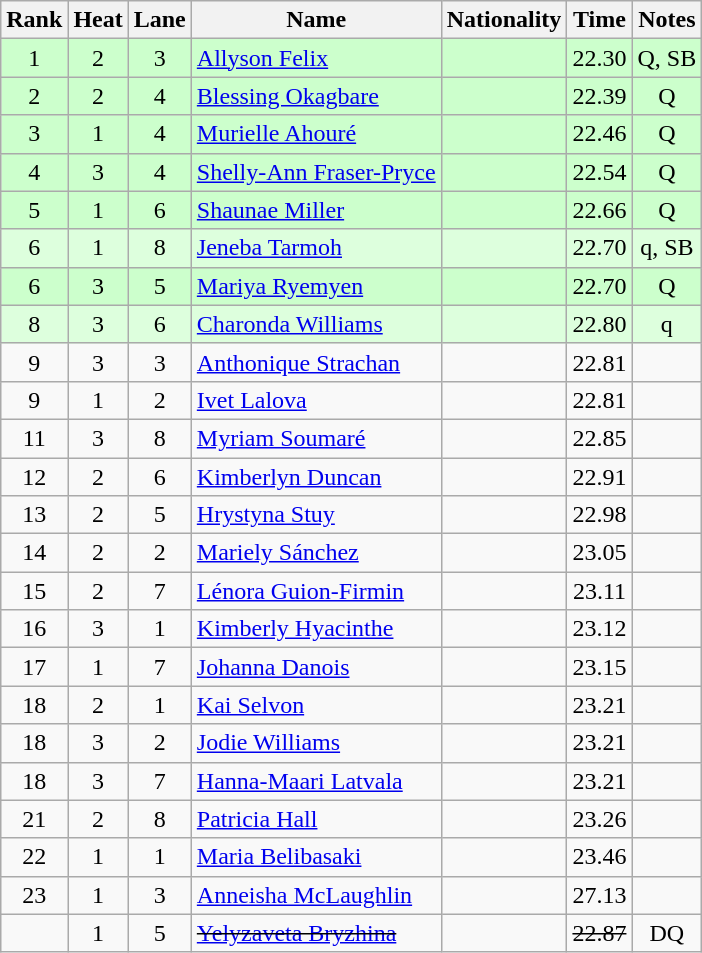<table class="wikitable sortable" style="text-align:center">
<tr>
<th>Rank</th>
<th>Heat</th>
<th>Lane</th>
<th>Name</th>
<th>Nationality</th>
<th>Time</th>
<th>Notes</th>
</tr>
<tr bgcolor=ccffcc>
<td>1</td>
<td>2</td>
<td>3</td>
<td align=left><a href='#'>Allyson Felix</a></td>
<td align=left></td>
<td>22.30</td>
<td>Q, SB</td>
</tr>
<tr bgcolor=ccffcc>
<td>2</td>
<td>2</td>
<td>4</td>
<td align=left><a href='#'>Blessing Okagbare</a></td>
<td align=left></td>
<td>22.39</td>
<td>Q</td>
</tr>
<tr bgcolor=ccffcc>
<td>3</td>
<td>1</td>
<td>4</td>
<td align=left><a href='#'>Murielle Ahouré</a></td>
<td align=left></td>
<td>22.46</td>
<td>Q</td>
</tr>
<tr bgcolor=ccffcc>
<td>4</td>
<td>3</td>
<td>4</td>
<td align=left><a href='#'>Shelly-Ann Fraser-Pryce</a></td>
<td align=left></td>
<td>22.54</td>
<td>Q</td>
</tr>
<tr bgcolor=ccffcc>
<td>5</td>
<td>1</td>
<td>6</td>
<td align=left><a href='#'>Shaunae Miller</a></td>
<td align=left></td>
<td>22.66</td>
<td>Q</td>
</tr>
<tr bgcolor=ddffdd>
<td>6</td>
<td>1</td>
<td>8</td>
<td align=left><a href='#'>Jeneba Tarmoh</a></td>
<td align=left></td>
<td>22.70</td>
<td>q, SB</td>
</tr>
<tr bgcolor=ccffcc>
<td>6</td>
<td>3</td>
<td>5</td>
<td align=left><a href='#'>Mariya Ryemyen</a></td>
<td align=left></td>
<td>22.70</td>
<td>Q</td>
</tr>
<tr bgcolor=ddffdd>
<td>8</td>
<td>3</td>
<td>6</td>
<td align=left><a href='#'>Charonda Williams</a></td>
<td align=left></td>
<td>22.80</td>
<td>q</td>
</tr>
<tr>
<td>9</td>
<td>3</td>
<td>3</td>
<td align=left><a href='#'>Anthonique Strachan</a></td>
<td align=left></td>
<td>22.81</td>
<td></td>
</tr>
<tr>
<td>9</td>
<td>1</td>
<td>2</td>
<td align=left><a href='#'>Ivet Lalova</a></td>
<td align=left></td>
<td>22.81</td>
<td></td>
</tr>
<tr>
<td>11</td>
<td>3</td>
<td>8</td>
<td align=left><a href='#'>Myriam Soumaré</a></td>
<td align=left></td>
<td>22.85</td>
<td></td>
</tr>
<tr>
<td>12</td>
<td>2</td>
<td>6</td>
<td align=left><a href='#'>Kimberlyn Duncan</a></td>
<td align=left></td>
<td>22.91</td>
<td></td>
</tr>
<tr>
<td>13</td>
<td>2</td>
<td>5</td>
<td align=left><a href='#'>Hrystyna Stuy</a></td>
<td align=left></td>
<td>22.98</td>
<td></td>
</tr>
<tr>
<td>14</td>
<td>2</td>
<td>2</td>
<td align=left><a href='#'>Mariely Sánchez</a></td>
<td align=left></td>
<td>23.05</td>
<td></td>
</tr>
<tr>
<td>15</td>
<td>2</td>
<td>7</td>
<td align=left><a href='#'>Lénora Guion-Firmin</a></td>
<td align=left></td>
<td>23.11</td>
<td></td>
</tr>
<tr>
<td>16</td>
<td>3</td>
<td>1</td>
<td align=left><a href='#'>Kimberly Hyacinthe</a></td>
<td align=left></td>
<td>23.12</td>
<td></td>
</tr>
<tr>
<td>17</td>
<td>1</td>
<td>7</td>
<td align=left><a href='#'>Johanna Danois</a></td>
<td align=left></td>
<td>23.15</td>
<td></td>
</tr>
<tr>
<td>18</td>
<td>2</td>
<td>1</td>
<td align=left><a href='#'>Kai Selvon</a></td>
<td align=left></td>
<td>23.21</td>
<td></td>
</tr>
<tr>
<td>18</td>
<td>3</td>
<td>2</td>
<td align=left><a href='#'>Jodie Williams</a></td>
<td align=left></td>
<td>23.21</td>
<td></td>
</tr>
<tr>
<td>18</td>
<td>3</td>
<td>7</td>
<td align=left><a href='#'>Hanna-Maari Latvala</a></td>
<td align=left></td>
<td>23.21</td>
<td></td>
</tr>
<tr>
<td>21</td>
<td>2</td>
<td>8</td>
<td align=left><a href='#'>Patricia Hall</a></td>
<td align=left></td>
<td>23.26</td>
<td></td>
</tr>
<tr>
<td>22</td>
<td>1</td>
<td>1</td>
<td align=left><a href='#'>Maria Belibasaki</a></td>
<td align=left></td>
<td>23.46</td>
<td></td>
</tr>
<tr>
<td>23</td>
<td>1</td>
<td>3</td>
<td align=left><a href='#'>Anneisha McLaughlin</a></td>
<td align=left></td>
<td>27.13</td>
<td></td>
</tr>
<tr>
<td></td>
<td>1</td>
<td>5</td>
<td align=left><s><a href='#'>Yelyzaveta Bryzhina</a> </s></td>
<td align=left><s> </s></td>
<td><s>22.87 </s></td>
<td>DQ</td>
</tr>
</table>
